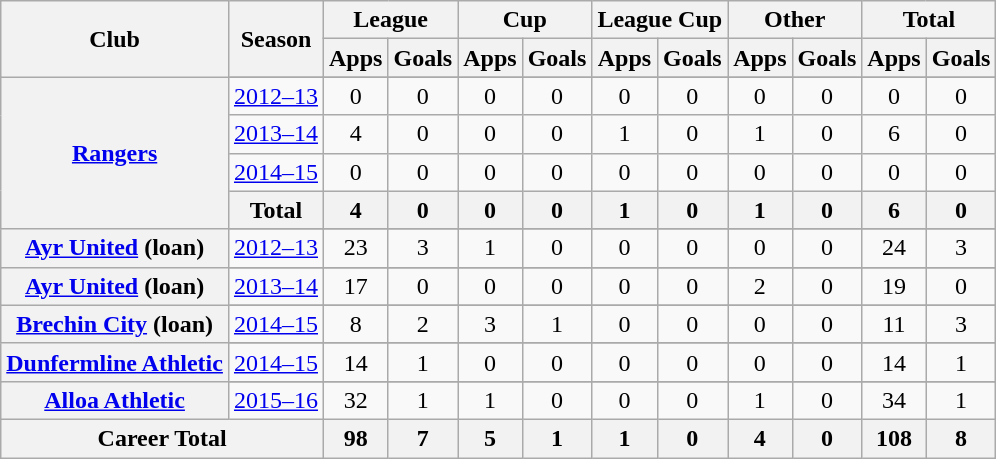<table class="wikitable" border="1">
<tr>
<th rowspan=2>Club</th>
<th rowspan=2>Season</th>
<th colspan=2>League</th>
<th colspan=2>Cup</th>
<th colspan=2>League Cup</th>
<th colspan=2>Other</th>
<th colspan=2>Total</th>
</tr>
<tr>
<th>Apps</th>
<th>Goals</th>
<th>Apps</th>
<th>Goals</th>
<th>Apps</th>
<th>Goals</th>
<th>Apps</th>
<th>Goals</th>
<th>Apps</th>
<th>Goals</th>
</tr>
<tr align=center>
<th rowspan=5><a href='#'>Rangers</a></th>
</tr>
<tr align=center>
<td><a href='#'>2012–13</a></td>
<td>0</td>
<td>0</td>
<td>0</td>
<td>0</td>
<td>0</td>
<td>0</td>
<td>0</td>
<td>0</td>
<td>0</td>
<td>0</td>
</tr>
<tr align=center>
<td><a href='#'>2013–14</a></td>
<td>4</td>
<td>0</td>
<td>0</td>
<td>0</td>
<td>1</td>
<td>0</td>
<td>1</td>
<td>0</td>
<td>6</td>
<td>0</td>
</tr>
<tr align=center>
<td><a href='#'>2014–15</a></td>
<td>0</td>
<td>0</td>
<td>0</td>
<td>0</td>
<td>0</td>
<td>0</td>
<td>0</td>
<td>0</td>
<td>0</td>
<td>0</td>
</tr>
<tr align=center>
<th>Total</th>
<th>4</th>
<th>0</th>
<th>0</th>
<th>0</th>
<th>1</th>
<th>0</th>
<th>1</th>
<th>0</th>
<th>6</th>
<th>0</th>
</tr>
<tr align=center>
<th rowspan=2><a href='#'>Ayr United</a> (loan)</th>
</tr>
<tr align=center>
<td><a href='#'>2012–13</a></td>
<td>23</td>
<td>3</td>
<td>1</td>
<td>0</td>
<td>0</td>
<td>0</td>
<td>0</td>
<td>0</td>
<td>24</td>
<td>3</td>
</tr>
<tr align=center>
<th rowspan=2><a href='#'>Ayr United</a> (loan)</th>
</tr>
<tr align=center>
<td><a href='#'>2013–14</a></td>
<td>17</td>
<td>0</td>
<td>0</td>
<td>0</td>
<td>0</td>
<td>0</td>
<td>2</td>
<td>0</td>
<td>19</td>
<td>0</td>
</tr>
<tr align=center>
<th rowspan=2><a href='#'>Brechin City</a> (loan)</th>
</tr>
<tr align=center>
<td><a href='#'>2014–15</a></td>
<td>8</td>
<td>2</td>
<td>3</td>
<td>1</td>
<td>0</td>
<td>0</td>
<td>0</td>
<td>0</td>
<td>11</td>
<td>3</td>
</tr>
<tr align=center>
<th rowspan=2><a href='#'>Dunfermline Athletic</a></th>
</tr>
<tr align=center>
<td><a href='#'>2014–15</a></td>
<td>14</td>
<td>1</td>
<td>0</td>
<td>0</td>
<td>0</td>
<td>0</td>
<td>0</td>
<td>0</td>
<td>14</td>
<td>1</td>
</tr>
<tr align=center>
<th rowspan=2><a href='#'>Alloa Athletic</a></th>
</tr>
<tr align=center>
<td><a href='#'>2015–16</a></td>
<td>32</td>
<td>1</td>
<td>1</td>
<td>0</td>
<td>0</td>
<td>0</td>
<td>1</td>
<td>0</td>
<td>34</td>
<td>1</td>
</tr>
<tr align=center>
<th colspan="2">Career Total</th>
<th>98</th>
<th>7</th>
<th>5</th>
<th>1</th>
<th>1</th>
<th>0</th>
<th>4</th>
<th>0</th>
<th>108</th>
<th>8</th>
</tr>
</table>
